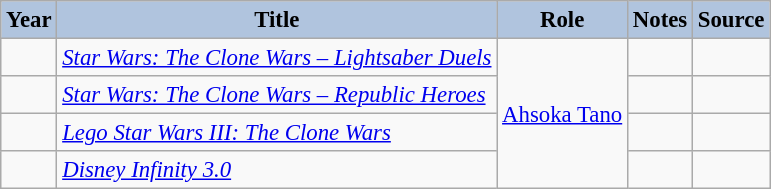<table class="wikitable sortable plainrowheaders" style="width=95%; font-size: 95%;">
<tr>
<th style="background:#b0c4de;">Year </th>
<th style="background:#b0c4de;">Title</th>
<th style="background:#b0c4de;">Role </th>
<th style="background:#b0c4de;" class="unsortable">Notes </th>
<th style="background:#b0c4de;" class="unsortable">Source</th>
</tr>
<tr>
<td></td>
<td><em><a href='#'>Star Wars: The Clone Wars – Lightsaber Duels</a></em></td>
<td rowspan="4"><a href='#'>Ahsoka Tano</a></td>
<td> </td>
<td></td>
</tr>
<tr>
<td></td>
<td><em><a href='#'>Star Wars: The Clone Wars – Republic Heroes</a></em></td>
<td> </td>
<td></td>
</tr>
<tr>
<td></td>
<td><em><a href='#'>Lego Star Wars III: The Clone Wars</a></em></td>
<td> </td>
<td></td>
</tr>
<tr>
<td></td>
<td><em><a href='#'>Disney Infinity 3.0</a></em></td>
<td> </td>
<td></td>
</tr>
</table>
